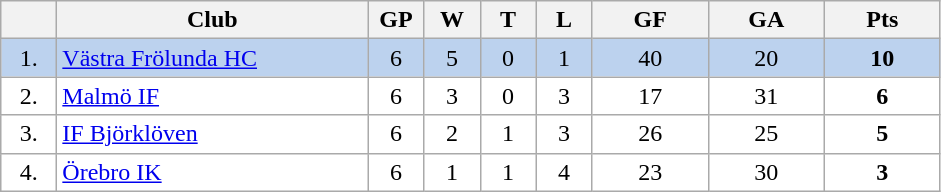<table class="wikitable">
<tr>
<th width="30"></th>
<th width="200">Club</th>
<th width="30">GP</th>
<th width="30">W</th>
<th width="30">T</th>
<th width="30">L</th>
<th width="70">GF</th>
<th width="70">GA</th>
<th width="70">Pts</th>
</tr>
<tr bgcolor="#BCD2EE" align="center">
<td>1.</td>
<td align="left"><a href='#'>Västra Frölunda HC</a></td>
<td>6</td>
<td>5</td>
<td>0</td>
<td>1</td>
<td>40</td>
<td>20</td>
<td><strong>10</strong></td>
</tr>
<tr bgcolor="#FFFFFF" align="center">
<td>2.</td>
<td align="left"><a href='#'>Malmö IF</a></td>
<td>6</td>
<td>3</td>
<td>0</td>
<td>3</td>
<td>17</td>
<td>31</td>
<td><strong>6</strong></td>
</tr>
<tr bgcolor="#FFFFFF" align="center">
<td>3.</td>
<td align="left"><a href='#'>IF Björklöven</a></td>
<td>6</td>
<td>2</td>
<td>1</td>
<td>3</td>
<td>26</td>
<td>25</td>
<td><strong>5</strong></td>
</tr>
<tr bgcolor="#FFFFFF" align="center">
<td>4.</td>
<td align="left"><a href='#'>Örebro IK</a></td>
<td>6</td>
<td>1</td>
<td>1</td>
<td>4</td>
<td>23</td>
<td>30</td>
<td><strong>3</strong></td>
</tr>
</table>
